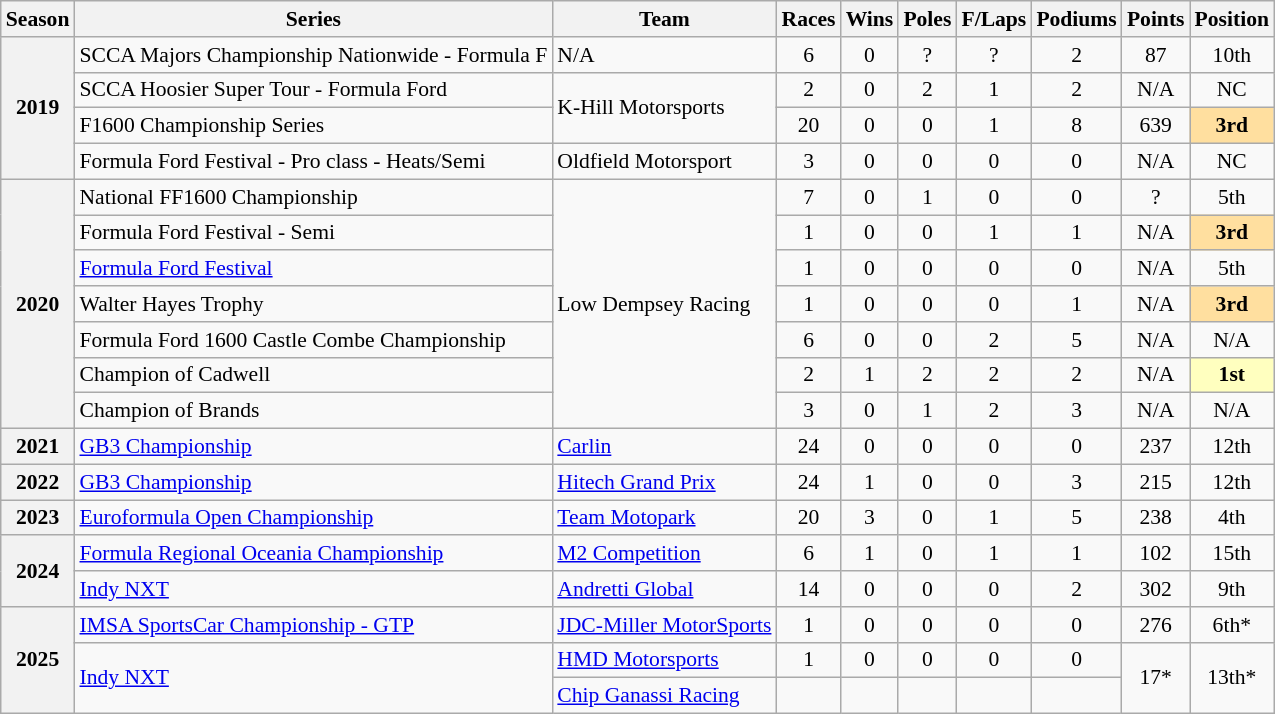<table class="wikitable" style="font-size: 90%; text-align:center">
<tr>
<th>Season</th>
<th>Series</th>
<th>Team</th>
<th>Races</th>
<th>Wins</th>
<th>Poles</th>
<th>F/Laps</th>
<th>Podiums</th>
<th>Points</th>
<th>Position</th>
</tr>
<tr>
<th rowspan="4">2019</th>
<td align="left">SCCA Majors Championship Nationwide - Formula F</td>
<td align="left">N/A</td>
<td>6</td>
<td>0</td>
<td>?</td>
<td>?</td>
<td>2</td>
<td>87</td>
<td>10th</td>
</tr>
<tr>
<td align="left">SCCA Hoosier Super Tour - Formula Ford</td>
<td rowspan="2" align="left">K-Hill Motorsports</td>
<td>2</td>
<td>0</td>
<td>2</td>
<td>1</td>
<td>2</td>
<td>N/A</td>
<td>NC</td>
</tr>
<tr>
<td align="left">F1600 Championship Series</td>
<td>20</td>
<td>0</td>
<td>0</td>
<td>1</td>
<td>8</td>
<td>639</td>
<td style="background:#FFDF9F;"><strong>3rd</strong></td>
</tr>
<tr>
<td align="left">Formula Ford Festival - Pro class - Heats/Semi</td>
<td align="left">Oldfield Motorsport</td>
<td>3</td>
<td>0</td>
<td>0</td>
<td>0</td>
<td>0</td>
<td>N/A</td>
<td>NC</td>
</tr>
<tr>
<th rowspan="7">2020</th>
<td align="left">National FF1600 Championship</td>
<td rowspan="7" align="left">Low Dempsey Racing</td>
<td>7</td>
<td>0</td>
<td>1</td>
<td>0</td>
<td>0</td>
<td>?</td>
<td>5th</td>
</tr>
<tr>
<td align="left">Formula Ford Festival - Semi</td>
<td>1</td>
<td>0</td>
<td>0</td>
<td>1</td>
<td>1</td>
<td>N/A</td>
<td style="background:#FFDF9F;"><strong>3rd</strong></td>
</tr>
<tr>
<td align="left"><a href='#'>Formula Ford Festival</a></td>
<td>1</td>
<td>0</td>
<td>0</td>
<td>0</td>
<td>0</td>
<td>N/A</td>
<td>5th</td>
</tr>
<tr>
<td align="left">Walter Hayes Trophy</td>
<td>1</td>
<td>0</td>
<td>0</td>
<td>0</td>
<td>1</td>
<td>N/A</td>
<td style="background:#FFDF9F;"><strong>3rd</strong></td>
</tr>
<tr>
<td align="left">Formula Ford 1600 Castle Combe Championship</td>
<td>6</td>
<td>0</td>
<td>0</td>
<td>2</td>
<td>5</td>
<td>N/A</td>
<td>N/A</td>
</tr>
<tr>
<td align="left">Champion of Cadwell</td>
<td>2</td>
<td>1</td>
<td>2</td>
<td>2</td>
<td>2</td>
<td>N/A</td>
<td style="background:#FFFFBF;"><strong>1st</strong></td>
</tr>
<tr>
<td align="left">Champion of Brands</td>
<td>3</td>
<td>0</td>
<td>1</td>
<td>2</td>
<td>3</td>
<td>N/A</td>
<td>N/A</td>
</tr>
<tr>
<th>2021</th>
<td align="left"><a href='#'>GB3 Championship</a></td>
<td align="left"><a href='#'>Carlin</a></td>
<td>24</td>
<td>0</td>
<td>0</td>
<td>0</td>
<td>0</td>
<td>237</td>
<td>12th</td>
</tr>
<tr>
<th>2022</th>
<td align=left><a href='#'>GB3 Championship</a></td>
<td align=left><a href='#'>Hitech Grand Prix</a></td>
<td>24</td>
<td>1</td>
<td>0</td>
<td>0</td>
<td>3</td>
<td>215</td>
<td>12th</td>
</tr>
<tr>
<th>2023</th>
<td align=left><a href='#'>Euroformula Open Championship</a></td>
<td align=left><a href='#'>Team Motopark</a></td>
<td>20</td>
<td>3</td>
<td>0</td>
<td>1</td>
<td>5</td>
<td>238</td>
<td>4th</td>
</tr>
<tr>
<th rowspan="2">2024</th>
<td align=left><a href='#'>Formula Regional Oceania Championship</a></td>
<td align=left><a href='#'>M2 Competition</a></td>
<td>6</td>
<td>1</td>
<td>0</td>
<td>1</td>
<td>1</td>
<td>102</td>
<td>15th</td>
</tr>
<tr>
<td align=left><a href='#'>Indy NXT</a></td>
<td align=left><a href='#'>Andretti Global</a></td>
<td>14</td>
<td>0</td>
<td>0</td>
<td>0</td>
<td>2</td>
<td>302</td>
<td>9th</td>
</tr>
<tr>
<th rowspan="3">2025</th>
<td align="left"><a href='#'>IMSA SportsCar Championship - GTP</a></td>
<td align="left"><a href='#'>JDC-Miller MotorSports</a></td>
<td>1</td>
<td>0</td>
<td>0</td>
<td>0</td>
<td>0</td>
<td>276</td>
<td>6th*</td>
</tr>
<tr>
<td rowspan="2" align="left"><a href='#'>Indy NXT</a></td>
<td align="left"><a href='#'>HMD Motorsports</a></td>
<td>1</td>
<td>0</td>
<td>0</td>
<td>0</td>
<td>0</td>
<td rowspan="2">17*</td>
<td rowspan="2">13th*</td>
</tr>
<tr>
<td align=left><a href='#'>Chip Ganassi Racing</a></td>
<td></td>
<td></td>
<td></td>
<td></td>
<td></td>
</tr>
</table>
